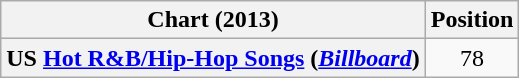<table class="wikitable plainrowheaders">
<tr>
<th scope="col">Chart (2013)</th>
<th scope="col">Position</th>
</tr>
<tr>
<th scope="row">US <a href='#'>Hot R&B/Hip-Hop Songs</a> (<em><a href='#'>Billboard</a></em>)</th>
<td style="text-align:center;">78</td>
</tr>
</table>
